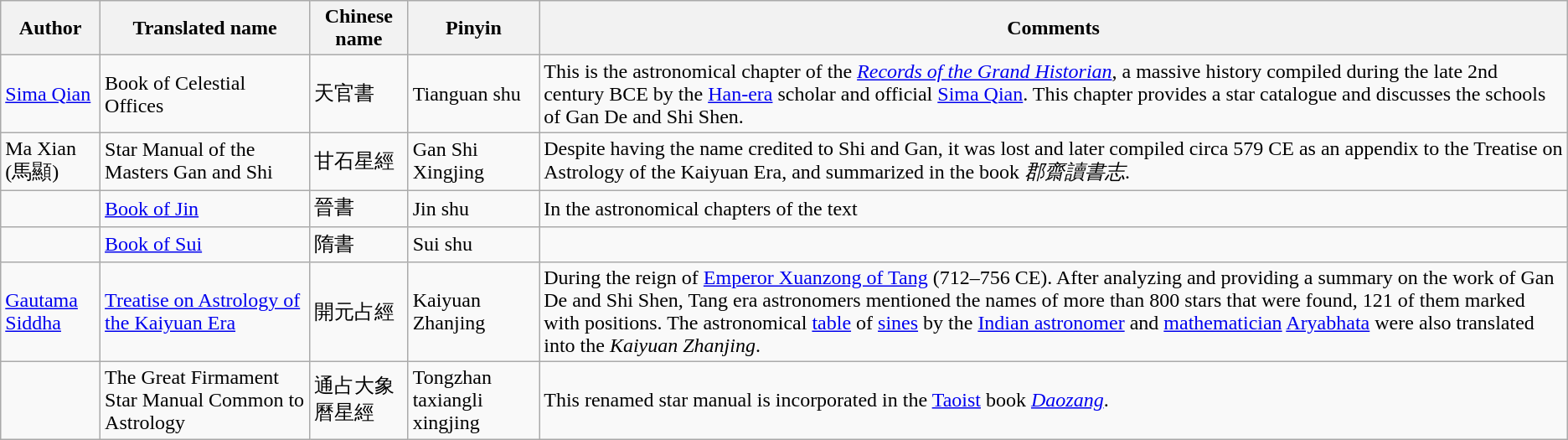<table class="wikitable">
<tr>
<th>Author</th>
<th>Translated name</th>
<th>Chinese name</th>
<th>Pinyin</th>
<th>Comments</th>
</tr>
<tr>
<td><a href='#'>Sima Qian</a></td>
<td>Book of Celestial Offices</td>
<td>天官書</td>
<td>Tianguan shu</td>
<td>This is the astronomical chapter of the <em><a href='#'>Records of the Grand Historian</a></em>, a massive history compiled during the late 2nd century BCE by the <a href='#'>Han-era</a> scholar and official <a href='#'>Sima Qian</a>. This chapter provides a star catalogue and discusses the schools of Gan De and Shi Shen.</td>
</tr>
<tr>
<td>Ma Xian (馬顯)</td>
<td>Star Manual of the Masters Gan and Shi</td>
<td>甘石星經</td>
<td>Gan Shi Xingjing</td>
<td>Despite having the name credited to Shi and Gan, it was lost and later compiled circa 579 CE as an appendix to the Treatise on Astrology of the Kaiyuan Era, and summarized in the book <em>郡齋讀書志</em>.</td>
</tr>
<tr>
<td></td>
<td><a href='#'>Book of Jin</a></td>
<td>晉書</td>
<td>Jin shu</td>
<td>In the astronomical chapters of the text</td>
</tr>
<tr>
<td></td>
<td><a href='#'>Book of Sui</a></td>
<td>隋書</td>
<td>Sui shu</td>
<td></td>
</tr>
<tr>
<td><a href='#'>Gautama Siddha</a></td>
<td><a href='#'>Treatise on Astrology of the Kaiyuan Era</a></td>
<td>開元占經</td>
<td>Kaiyuan Zhanjing</td>
<td>During the reign of <a href='#'>Emperor Xuanzong of Tang</a> (712–756 CE). After analyzing and providing a summary on the work of Gan De and Shi Shen, Tang era astronomers mentioned the names of more than 800 stars that were found, 121 of them marked with positions. The astronomical <a href='#'>table</a> of <a href='#'>sines</a> by the <a href='#'>Indian astronomer</a> and <a href='#'>mathematician</a> <a href='#'>Aryabhata</a> were also translated into the <em>Kaiyuan Zhanjing</em>.</td>
</tr>
<tr>
<td></td>
<td>The Great Firmament Star Manual Common to Astrology</td>
<td>通占大象曆星經</td>
<td>Tongzhan taxiangli xingjing</td>
<td>This renamed star manual is incorporated in the <a href='#'>Taoist</a> book <em><a href='#'>Daozang</a></em>.</td>
</tr>
</table>
